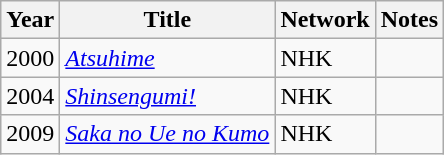<table class="wikitable">
<tr>
<th>Year</th>
<th>Title</th>
<th>Network</th>
<th>Notes</th>
</tr>
<tr>
<td>2000</td>
<td><em><a href='#'>Atsuhime</a></em></td>
<td>NHK</td>
<td></td>
</tr>
<tr>
<td>2004</td>
<td><em><a href='#'>Shinsengumi!</a></em></td>
<td>NHK</td>
<td></td>
</tr>
<tr>
<td>2009</td>
<td><em><a href='#'>Saka no Ue no Kumo</a></em></td>
<td>NHK</td>
<td></td>
</tr>
</table>
